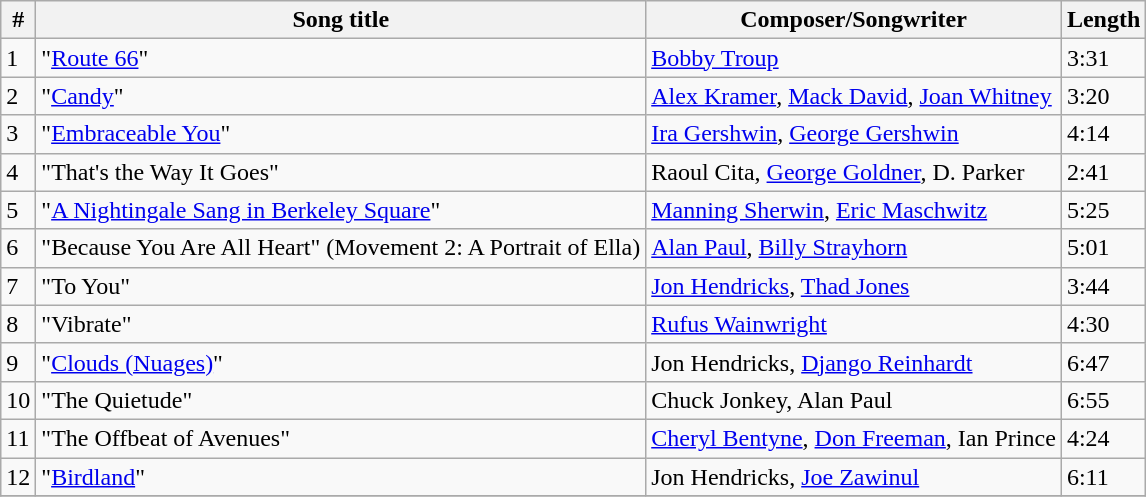<table class="wikitable">
<tr>
<th>#</th>
<th>Song title</th>
<th>Composer/Songwriter</th>
<th>Length</th>
</tr>
<tr>
<td>1</td>
<td>"<a href='#'>Route 66</a>"</td>
<td><a href='#'>Bobby Troup</a></td>
<td>3:31</td>
</tr>
<tr>
<td>2</td>
<td>"<a href='#'>Candy</a>"</td>
<td><a href='#'>Alex Kramer</a>, <a href='#'>Mack David</a>, <a href='#'>Joan Whitney</a></td>
<td>3:20</td>
</tr>
<tr>
<td>3</td>
<td>"<a href='#'>Embraceable You</a>"</td>
<td><a href='#'>Ira Gershwin</a>, <a href='#'>George Gershwin</a></td>
<td>4:14</td>
</tr>
<tr>
<td>4</td>
<td>"That's the Way It Goes"</td>
<td>Raoul Cita, <a href='#'>George Goldner</a>, D. Parker</td>
<td>2:41</td>
</tr>
<tr>
<td>5</td>
<td>"<a href='#'>A Nightingale Sang in Berkeley Square</a>"</td>
<td><a href='#'>Manning Sherwin</a>, <a href='#'>Eric Maschwitz</a></td>
<td>5:25</td>
</tr>
<tr>
<td>6</td>
<td>"Because You Are All Heart" (Movement 2: A Portrait of Ella)</td>
<td><a href='#'>Alan Paul</a>, <a href='#'>Billy Strayhorn</a></td>
<td>5:01</td>
</tr>
<tr>
<td>7</td>
<td>"To You"</td>
<td><a href='#'>Jon Hendricks</a>, <a href='#'>Thad Jones</a></td>
<td>3:44</td>
</tr>
<tr>
<td>8</td>
<td>"Vibrate"</td>
<td><a href='#'>Rufus Wainwright</a></td>
<td>4:30</td>
</tr>
<tr>
<td>9</td>
<td>"<a href='#'>Clouds (Nuages)</a>"</td>
<td>Jon Hendricks, <a href='#'>Django Reinhardt</a></td>
<td>6:47</td>
</tr>
<tr>
<td>10</td>
<td>"The Quietude"</td>
<td>Chuck Jonkey, Alan Paul</td>
<td>6:55</td>
</tr>
<tr>
<td>11</td>
<td>"The Offbeat of Avenues"</td>
<td><a href='#'>Cheryl Bentyne</a>, <a href='#'>Don Freeman</a>, Ian Prince</td>
<td>4:24</td>
</tr>
<tr>
<td>12</td>
<td>"<a href='#'>Birdland</a>"</td>
<td>Jon Hendricks, <a href='#'>Joe Zawinul</a></td>
<td>6:11</td>
</tr>
<tr>
</tr>
</table>
